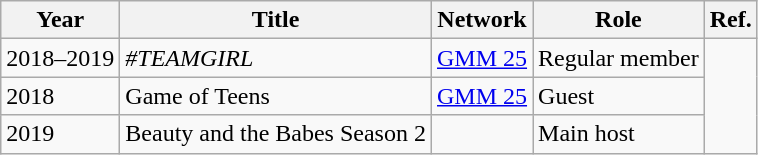<table class="wikitable sortable">
<tr>
<th scope="col">Year</th>
<th scope="col">Title</th>
<th scope="col">Network</th>
<th scope="col" class="unsortable">Role</th>
<th scope="col" class="unsortable">Ref.</th>
</tr>
<tr>
<td>2018–2019</td>
<td><em>#TEAMGIRL</em></td>
<td><a href='#'>GMM 25</a></td>
<td>Regular member</td>
</tr>
<tr>
<td>2018</td>
<td>Game of Teens</td>
<td><a href='#'>GMM 25</a></td>
<td>Guest</td>
</tr>
<tr>
<td>2019</td>
<td>Beauty and the Babes Season 2</td>
<td></td>
<td>Main host</td>
</tr>
</table>
